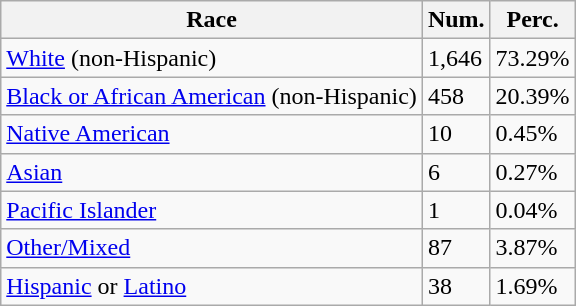<table class="wikitable">
<tr>
<th>Race</th>
<th>Num.</th>
<th>Perc.</th>
</tr>
<tr>
<td><a href='#'>White</a> (non-Hispanic)</td>
<td>1,646</td>
<td>73.29%</td>
</tr>
<tr>
<td><a href='#'>Black or African American</a> (non-Hispanic)</td>
<td>458</td>
<td>20.39%</td>
</tr>
<tr>
<td><a href='#'>Native American</a></td>
<td>10</td>
<td>0.45%</td>
</tr>
<tr>
<td><a href='#'>Asian</a></td>
<td>6</td>
<td>0.27%</td>
</tr>
<tr>
<td><a href='#'>Pacific Islander</a></td>
<td>1</td>
<td>0.04%</td>
</tr>
<tr>
<td><a href='#'>Other/Mixed</a></td>
<td>87</td>
<td>3.87%</td>
</tr>
<tr>
<td><a href='#'>Hispanic</a> or <a href='#'>Latino</a></td>
<td>38</td>
<td>1.69%</td>
</tr>
</table>
